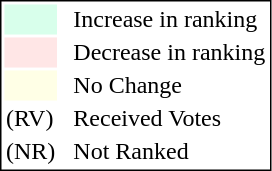<table style="border:1px solid black;">
<tr>
<td style="background:#D8FFEB; width:20px;"></td>
<td> </td>
<td>Increase in ranking</td>
</tr>
<tr>
<td style="background:#FFE6E6; width:20px;"></td>
<td> </td>
<td>Decrease in ranking</td>
</tr>
<tr>
<td style="background:#FFFFE6; width:20px;"></td>
<td> </td>
<td>No Change</td>
</tr>
<tr>
<td>(RV)</td>
<td> </td>
<td>Received Votes</td>
</tr>
<tr>
<td>(NR)</td>
<td> </td>
<td>Not Ranked</td>
</tr>
</table>
